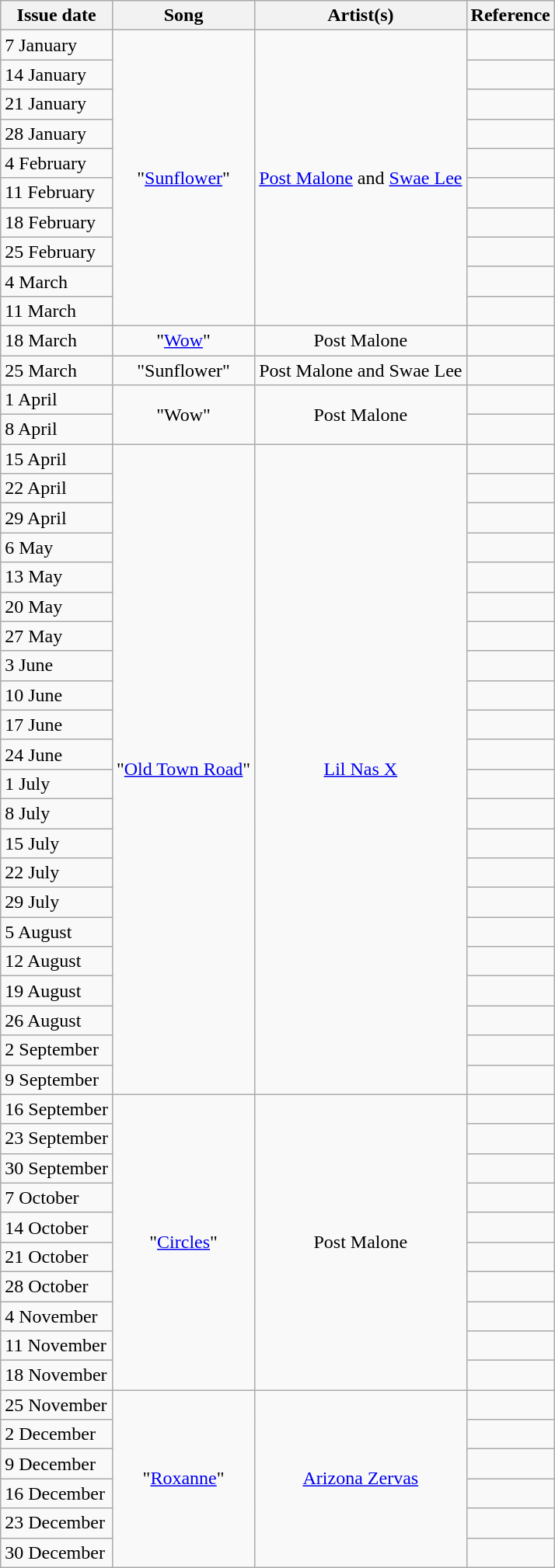<table class="wikitable">
<tr>
<th>Issue date</th>
<th>Song</th>
<th>Artist(s)</th>
<th>Reference</th>
</tr>
<tr>
<td align="left">7 January</td>
<td align="center" rowspan="10">"<a href='#'>Sunflower</a>"</td>
<td align="center" rowspan="10"><a href='#'>Post Malone</a> and <a href='#'>Swae Lee</a></td>
<td align="center"></td>
</tr>
<tr>
<td align="left">14 January</td>
<td align="center"></td>
</tr>
<tr>
<td align="left">21 January</td>
<td align="center"></td>
</tr>
<tr>
<td align="left">28 January</td>
<td align="center"></td>
</tr>
<tr>
<td align="left">4 February</td>
<td align="center"></td>
</tr>
<tr>
<td align="left">11 February</td>
<td align="center"></td>
</tr>
<tr>
<td align="left">18 February</td>
<td align="center"></td>
</tr>
<tr>
<td align="left">25 February</td>
<td align="center"></td>
</tr>
<tr>
<td align="left">4 March</td>
<td align="center"></td>
</tr>
<tr>
<td align="left">11 March</td>
<td align="center"></td>
</tr>
<tr>
<td align="left">18 March</td>
<td align="center">"<a href='#'>Wow</a>"</td>
<td align="center">Post Malone</td>
<td align="center"></td>
</tr>
<tr>
<td align="left">25 March</td>
<td align="center">"Sunflower"</td>
<td align="center">Post Malone and Swae Lee</td>
<td align="center"></td>
</tr>
<tr>
<td align="left">1 April</td>
<td align="center" rowspan="2">"Wow"</td>
<td align="center" rowspan="2">Post Malone</td>
<td align="center"></td>
</tr>
<tr>
<td align="left">8 April</td>
<td align="center"></td>
</tr>
<tr>
<td align="left">15 April</td>
<td align="center" rowspan="22">"<a href='#'>Old Town Road</a>"</td>
<td align="center" rowspan="22"><a href='#'>Lil Nas X</a></td>
<td align="center"></td>
</tr>
<tr>
<td align="left">22 April</td>
<td align="center"></td>
</tr>
<tr>
<td align="left">29 April</td>
<td align="center"></td>
</tr>
<tr>
<td align="left">6 May</td>
<td align="center"></td>
</tr>
<tr>
<td align="left">13 May</td>
<td align="center"></td>
</tr>
<tr>
<td align="left">20 May</td>
<td align="center"></td>
</tr>
<tr>
<td align="left">27 May</td>
<td align="center"></td>
</tr>
<tr>
<td align="left">3 June</td>
<td align="center"></td>
</tr>
<tr>
<td align="left">10 June</td>
<td align="center"></td>
</tr>
<tr>
<td align="left">17 June</td>
<td align="center"></td>
</tr>
<tr>
<td align="left">24 June</td>
<td align="center"></td>
</tr>
<tr>
<td align="left">1 July</td>
<td align="center"></td>
</tr>
<tr>
<td align="left">8 July</td>
<td align="center"></td>
</tr>
<tr>
<td align="left">15 July</td>
<td align="center"></td>
</tr>
<tr>
<td align="left">22 July</td>
<td align="center"></td>
</tr>
<tr>
<td align="left">29 July</td>
<td align="center"></td>
</tr>
<tr>
<td align="left">5 August</td>
<td align="center"></td>
</tr>
<tr>
<td align="left">12 August</td>
<td align="center"></td>
</tr>
<tr>
<td align="left">19 August</td>
<td align="center"></td>
</tr>
<tr>
<td align="left">26 August</td>
<td align="center"></td>
</tr>
<tr>
<td align="left">2 September</td>
<td align="center"></td>
</tr>
<tr>
<td align="left">9 September</td>
<td align="center"></td>
</tr>
<tr>
<td align="left">16 September</td>
<td align="center" rowspan="10">"<a href='#'>Circles</a>"</td>
<td align="center" rowspan="10">Post Malone</td>
<td align="center"></td>
</tr>
<tr>
<td align="left">23 September</td>
<td align="center"></td>
</tr>
<tr>
<td align="left">30 September</td>
<td align="center"></td>
</tr>
<tr>
<td align="left">7 October</td>
<td align="center"></td>
</tr>
<tr>
<td align="left">14 October</td>
<td align="center"></td>
</tr>
<tr>
<td align="left">21 October</td>
<td align="center"></td>
</tr>
<tr>
<td align="left">28 October</td>
<td align="center"></td>
</tr>
<tr>
<td align="left">4 November</td>
<td align="center"></td>
</tr>
<tr>
<td align="left">11 November</td>
<td align="center"></td>
</tr>
<tr>
<td align="left">18 November</td>
<td align="center"></td>
</tr>
<tr>
<td align="left">25 November</td>
<td align="center" rowspan="6">"<a href='#'>Roxanne</a>"</td>
<td align="center" rowspan="6"><a href='#'>Arizona Zervas</a></td>
<td align="center"></td>
</tr>
<tr>
<td align="left">2 December</td>
<td align="center"></td>
</tr>
<tr>
<td align="left">9 December</td>
<td align="center"></td>
</tr>
<tr>
<td align="left">16 December</td>
<td align="center"></td>
</tr>
<tr>
<td align="left">23 December</td>
<td align="center"></td>
</tr>
<tr>
<td align="left">30 December</td>
<td align="center"></td>
</tr>
</table>
